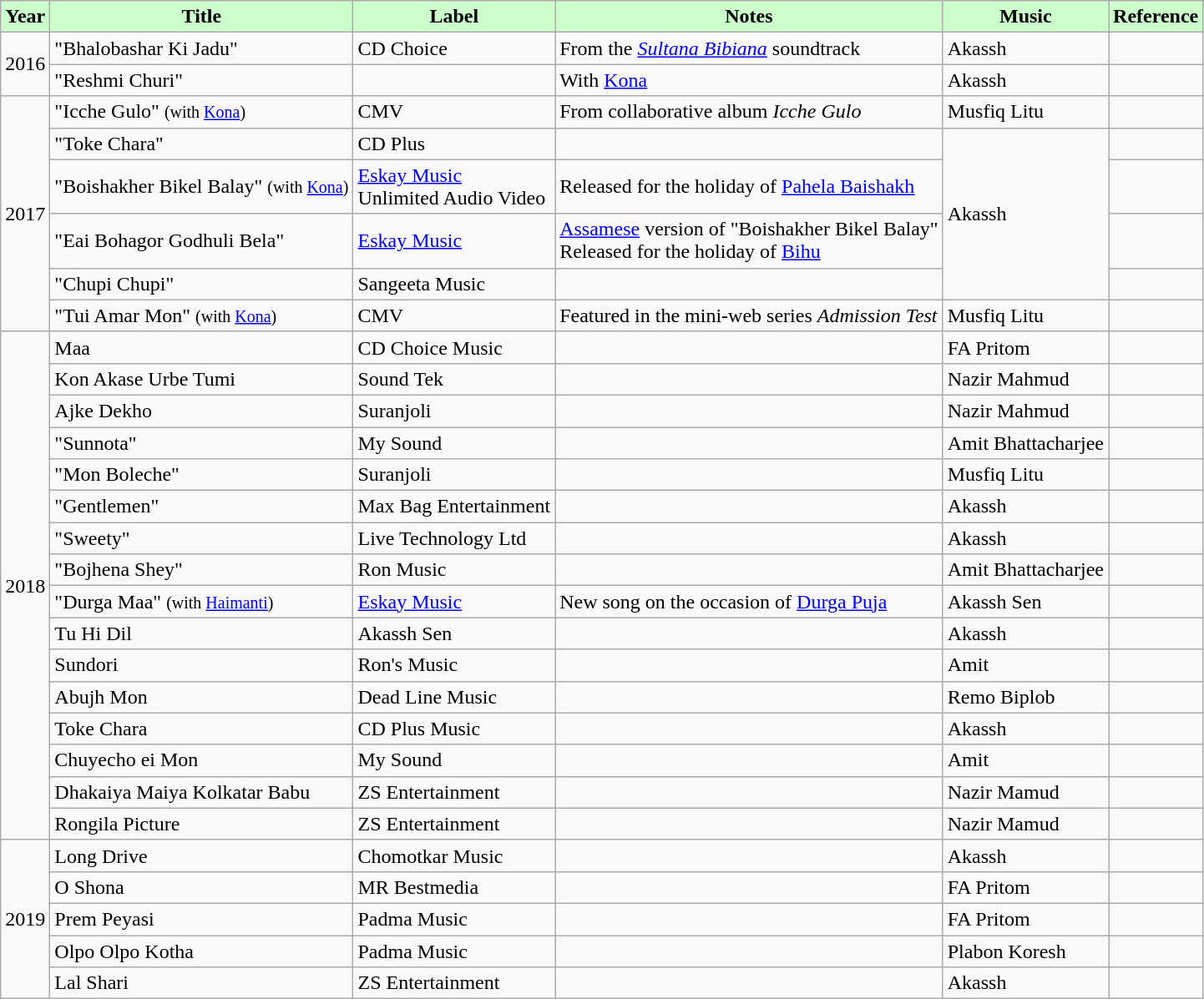<table class="wikitable sortable">
<tr>
<th style="background:#cfc; text-align:center;">Year</th>
<th style="background:#cfc; text-align:center;">Title</th>
<th style="background:#cfc; text-align:center;">Label</th>
<th style="background:#cfc; text-align:center;">Notes</th>
<th style="background:#cfc; text-align:center;">Music</th>
<th style="background:#cfc; text-align:center;">Reference</th>
</tr>
<tr>
<td rowspan="2">2016</td>
<td>"Bhalobashar Ki Jadu"</td>
<td>CD Choice</td>
<td>From the <em><a href='#'>Sultana Bibiana</a></em> soundtrack</td>
<td>Akassh</td>
<td></td>
</tr>
<tr>
<td>"Reshmi Churi"</td>
<td></td>
<td>With <a href='#'>Kona</a></td>
<td>Akassh</td>
<td></td>
</tr>
<tr>
<td rowspan="6">2017</td>
<td>"Icche Gulo" <small>(with <a href='#'>Kona</a>)</small></td>
<td>CMV</td>
<td>From collaborative album <em>Icche Gulo</em></td>
<td>Musfiq Litu</td>
<td></td>
</tr>
<tr>
<td>"Toke Chara"</td>
<td>CD Plus</td>
<td></td>
<td rowspan="4">Akassh</td>
<td></td>
</tr>
<tr>
<td>"Boishakher Bikel Balay" <small>(with <a href='#'>Kona</a>)</small></td>
<td><a href='#'>Eskay Music</a><br>Unlimited Audio Video</td>
<td>Released for the holiday of <a href='#'>Pahela Baishakh</a></td>
<td></td>
</tr>
<tr>
<td>"Eai Bohagor Godhuli Bela"</td>
<td><a href='#'>Eskay Music</a></td>
<td><a href='#'>Assamese</a> version of "Boishakher Bikel Balay"<br>Released for the holiday of <a href='#'>Bihu</a></td>
<td></td>
</tr>
<tr>
<td>"Chupi Chupi"</td>
<td>Sangeeta Music</td>
<td></td>
<td></td>
</tr>
<tr>
<td>"Tui Amar Mon" <small>(with <a href='#'>Kona</a>)</small></td>
<td>CMV</td>
<td>Featured in the mini-web series <em>Admission Test</em></td>
<td>Musfiq Litu</td>
<td></td>
</tr>
<tr>
<td rowspan="16">2018</td>
<td>Maa</td>
<td>CD Choice Music</td>
<td></td>
<td>FA Pritom</td>
<td></td>
</tr>
<tr>
<td>Kon Akase Urbe Tumi</td>
<td>Sound Tek</td>
<td></td>
<td>Nazir Mahmud</td>
<td></td>
</tr>
<tr>
<td>Ajke Dekho</td>
<td>Suranjoli</td>
<td></td>
<td>Nazir Mahmud</td>
<td></td>
</tr>
<tr>
<td>"Sunnota"</td>
<td>My Sound</td>
<td></td>
<td>Amit Bhattacharjee</td>
<td></td>
</tr>
<tr>
<td>"Mon Boleche"</td>
<td>Suranjoli</td>
<td></td>
<td>Musfiq Litu</td>
<td></td>
</tr>
<tr>
<td>"Gentlemen"</td>
<td>Max Bag Entertainment</td>
<td></td>
<td>Akassh</td>
<td></td>
</tr>
<tr>
<td>"Sweety"</td>
<td>Live Technology Ltd</td>
<td></td>
<td>Akassh</td>
<td></td>
</tr>
<tr>
<td>"Bojhena Shey"</td>
<td>Ron Music</td>
<td></td>
<td>Amit Bhattacharjee</td>
<td></td>
</tr>
<tr>
<td>"Durga Maa" <small>(with <a href='#'>Haimanti</a>)</small></td>
<td><a href='#'>Eskay Music</a></td>
<td>New song on the occasion of <a href='#'>Durga Puja</a></td>
<td>Akassh Sen</td>
<td></td>
</tr>
<tr>
<td>Tu Hi Dil</td>
<td>Akassh Sen</td>
<td></td>
<td>Akassh</td>
<td></td>
</tr>
<tr>
<td>Sundori</td>
<td>Ron's Music</td>
<td></td>
<td>Amit</td>
<td></td>
</tr>
<tr>
<td>Abujh Mon</td>
<td>Dead Line Music</td>
<td></td>
<td>Remo Biplob</td>
<td></td>
</tr>
<tr>
<td>Toke Chara</td>
<td>CD Plus Music</td>
<td></td>
<td>Akassh</td>
<td></td>
</tr>
<tr>
<td>Chuyecho ei Mon</td>
<td>My Sound</td>
<td></td>
<td>Amit</td>
<td></td>
</tr>
<tr>
<td>Dhakaiya Maiya Kolkatar Babu</td>
<td>ZS Entertainment</td>
<td></td>
<td>Nazir Mamud</td>
<td></td>
</tr>
<tr>
<td>Rongila Picture</td>
<td>ZS Entertainment</td>
<td></td>
<td>Nazir Mamud</td>
<td></td>
</tr>
<tr>
<td rowspan="5">2019</td>
<td>Long Drive</td>
<td>Chomotkar Music</td>
<td></td>
<td>Akassh</td>
<td></td>
</tr>
<tr>
<td>O Shona</td>
<td>MR Bestmedia</td>
<td></td>
<td>FA Pritom</td>
<td></td>
</tr>
<tr>
<td>Prem Peyasi</td>
<td>Padma Music</td>
<td></td>
<td>FA Pritom</td>
<td></td>
</tr>
<tr>
<td>Olpo Olpo Kotha</td>
<td>Padma Music</td>
<td></td>
<td>Plabon Koresh</td>
<td></td>
</tr>
<tr>
<td>Lal Shari</td>
<td>ZS Entertainment</td>
<td></td>
<td>Akassh</td>
<td></td>
</tr>
</table>
